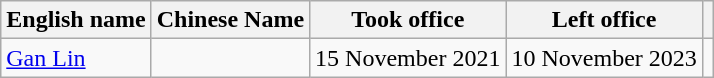<table class="wikitable">
<tr>
<th>English name</th>
<th>Chinese Name</th>
<th>Took office</th>
<th>Left office</th>
<th></th>
</tr>
<tr>
<td><a href='#'>Gan Lin</a></td>
<td></td>
<td>15 November 2021</td>
<td>10 November 2023</td>
<td></td>
</tr>
</table>
